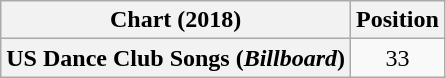<table class="wikitable plainrowheaders" style="text-align:center;">
<tr>
<th>Chart (2018)</th>
<th>Position</th>
</tr>
<tr>
<th scope="row">US Dance Club Songs (<em>Billboard</em>)</th>
<td>33</td>
</tr>
</table>
